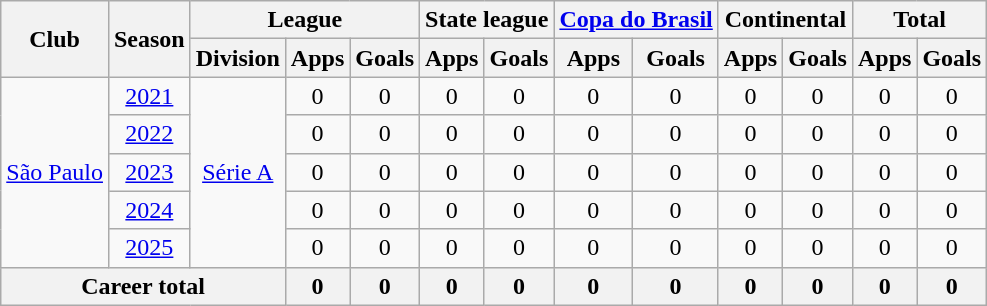<table class="wikitable" style="text-align: center">
<tr>
<th rowspan="2">Club</th>
<th rowspan="2">Season</th>
<th colspan="3">League</th>
<th colspan="2">State league</th>
<th colspan="2"><a href='#'>Copa do Brasil</a></th>
<th colspan="2">Continental</th>
<th colspan="2">Total</th>
</tr>
<tr>
<th>Division</th>
<th>Apps</th>
<th>Goals</th>
<th>Apps</th>
<th>Goals</th>
<th>Apps</th>
<th>Goals</th>
<th>Apps</th>
<th>Goals</th>
<th>Apps</th>
<th>Goals</th>
</tr>
<tr>
<td rowspan="5"><a href='#'>São Paulo</a></td>
<td><a href='#'>2021</a></td>
<td rowspan="5"><a href='#'>Série A</a></td>
<td>0</td>
<td>0</td>
<td>0</td>
<td>0</td>
<td>0</td>
<td>0</td>
<td>0</td>
<td>0</td>
<td>0</td>
<td>0</td>
</tr>
<tr>
<td><a href='#'>2022</a></td>
<td>0</td>
<td>0</td>
<td>0</td>
<td>0</td>
<td>0</td>
<td>0</td>
<td>0</td>
<td>0</td>
<td>0</td>
<td>0</td>
</tr>
<tr>
<td><a href='#'>2023</a></td>
<td>0</td>
<td>0</td>
<td>0</td>
<td>0</td>
<td>0</td>
<td>0</td>
<td>0</td>
<td>0</td>
<td>0</td>
<td>0</td>
</tr>
<tr>
<td><a href='#'>2024</a></td>
<td>0</td>
<td>0</td>
<td>0</td>
<td>0</td>
<td>0</td>
<td>0</td>
<td>0</td>
<td>0</td>
<td>0</td>
<td>0</td>
</tr>
<tr>
<td><a href='#'>2025</a></td>
<td>0</td>
<td>0</td>
<td>0</td>
<td>0</td>
<td>0</td>
<td>0</td>
<td>0</td>
<td>0</td>
<td>0</td>
<td>0</td>
</tr>
<tr>
<th colspan="3">Career total</th>
<th>0</th>
<th>0</th>
<th>0</th>
<th>0</th>
<th>0</th>
<th>0</th>
<th>0</th>
<th>0</th>
<th>0</th>
<th>0</th>
</tr>
</table>
